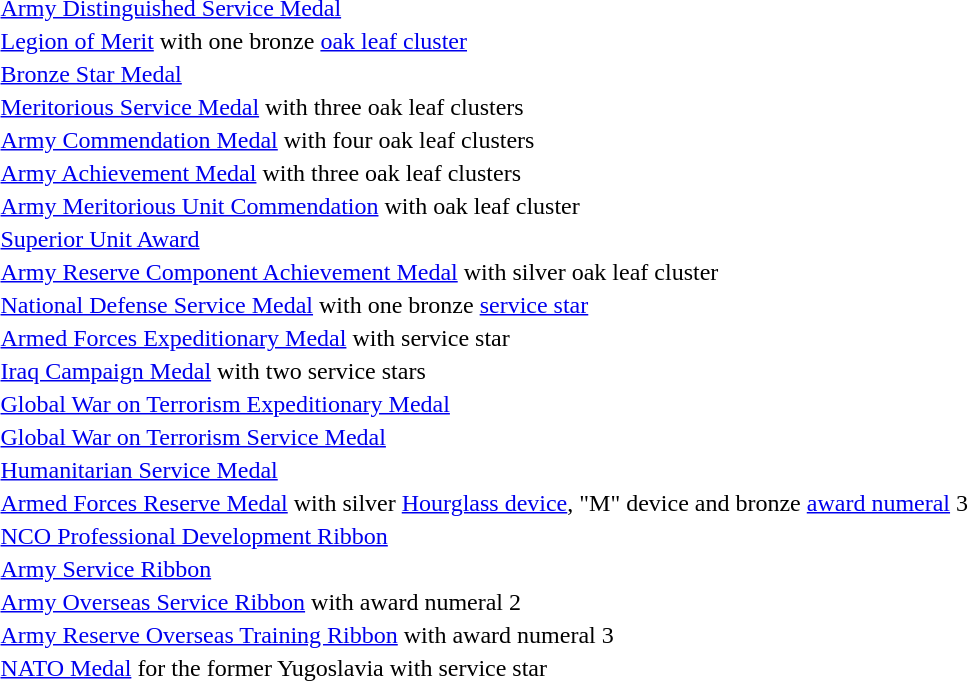<table>
<tr>
<td></td>
<td><a href='#'>Army Distinguished Service Medal</a></td>
</tr>
<tr>
<td></td>
<td><a href='#'>Legion of Merit</a> with one bronze <a href='#'>oak leaf cluster</a></td>
</tr>
<tr>
<td></td>
<td><a href='#'>Bronze Star Medal</a></td>
</tr>
<tr>
<td><span></span><span></span><span></span></td>
<td><a href='#'>Meritorious Service Medal</a> with three oak leaf clusters</td>
</tr>
<tr>
<td><span></span><span></span><span></span><span></span></td>
<td><a href='#'>Army Commendation Medal</a> with four oak leaf clusters</td>
</tr>
<tr>
<td><span></span><span></span><span></span></td>
<td><a href='#'>Army Achievement Medal</a> with three oak leaf clusters</td>
</tr>
<tr>
<td></td>
<td><a href='#'>Army Meritorious Unit Commendation</a> with oak leaf cluster</td>
</tr>
<tr>
<td></td>
<td><a href='#'>Superior Unit Award</a></td>
</tr>
<tr>
<td></td>
<td><a href='#'>Army Reserve Component Achievement Medal</a> with silver oak leaf cluster</td>
</tr>
<tr>
<td></td>
<td><a href='#'>National Defense Service Medal</a> with one bronze <a href='#'>service star</a></td>
</tr>
<tr>
<td></td>
<td><a href='#'>Armed Forces Expeditionary Medal</a> with service star</td>
</tr>
<tr>
<td><span></span><span></span></td>
<td><a href='#'>Iraq Campaign Medal</a> with two service stars</td>
</tr>
<tr>
<td></td>
<td><a href='#'>Global War on Terrorism Expeditionary Medal</a></td>
</tr>
<tr>
<td></td>
<td><a href='#'>Global War on Terrorism Service Medal</a></td>
</tr>
<tr>
<td></td>
<td><a href='#'>Humanitarian Service Medal</a></td>
</tr>
<tr>
<td><span></span><span></span><span></span></td>
<td><a href='#'>Armed Forces Reserve Medal</a> with silver <a href='#'>Hourglass device</a>, "M" device and bronze <a href='#'>award numeral</a> 3</td>
</tr>
<tr>
<td></td>
<td><a href='#'>NCO Professional Development Ribbon</a></td>
</tr>
<tr>
<td></td>
<td><a href='#'>Army Service Ribbon</a></td>
</tr>
<tr>
<td><span></span></td>
<td><a href='#'>Army Overseas Service Ribbon</a> with award numeral 2</td>
</tr>
<tr>
<td><span></span></td>
<td><a href='#'>Army Reserve Overseas Training Ribbon</a> with award numeral 3</td>
</tr>
<tr>
<td></td>
<td><a href='#'>NATO Medal</a> for the former Yugoslavia with service star</td>
</tr>
</table>
